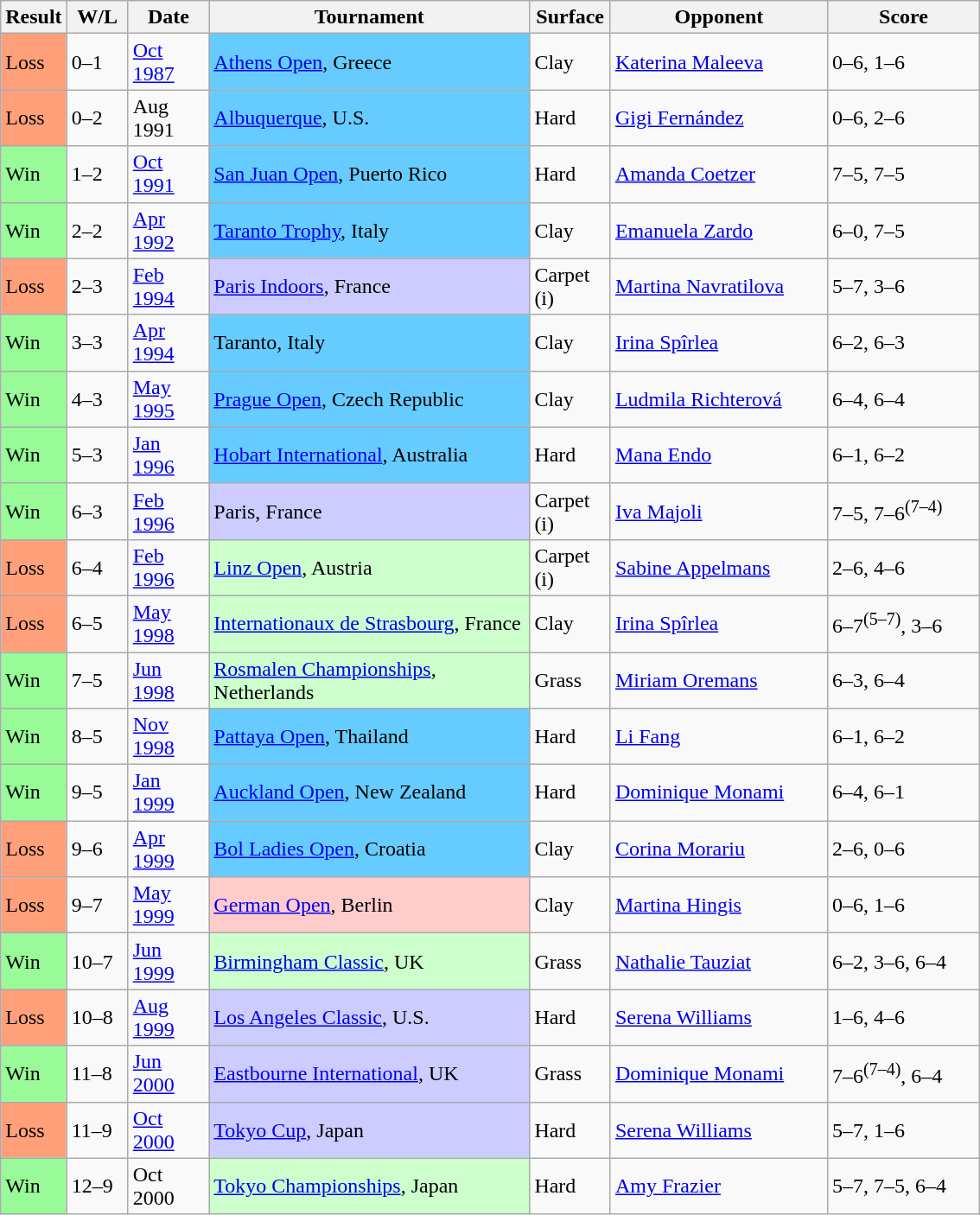<table class="sortable wikitable">
<tr>
<th>Result</th>
<th style="width:40px" class="unsortable">W/L</th>
<th style="width:55px">Date</th>
<th style="width:240px">Tournament</th>
<th style="width:55px">Surface</th>
<th style="width:160px">Opponent</th>
<th style="width:110px" class="unsortable">Score</th>
</tr>
<tr>
<td style="background:#ffa07a;">Loss</td>
<td>0–1</td>
<td><a href='#'>Oct 1987</a></td>
<td style="background:#66ccff;"><a href='#'>Athens Open</a>, Greece</td>
<td>Clay</td>
<td> <a href='#'>Katerina Maleeva</a></td>
<td>0–6, 1–6</td>
</tr>
<tr>
<td style="background:#ffa07a;">Loss</td>
<td>0–2</td>
<td>Aug 1991</td>
<td style="background:#66ccff;"><a href='#'>Albuquerque</a>, U.S.</td>
<td>Hard</td>
<td> <a href='#'>Gigi Fernández</a></td>
<td>0–6, 2–6</td>
</tr>
<tr>
<td style="background:#98fb98;">Win</td>
<td>1–2</td>
<td><a href='#'>Oct 1991</a></td>
<td style="background:#66ccff;"><a href='#'>San Juan Open</a>, Puerto Rico</td>
<td>Hard</td>
<td> <a href='#'>Amanda Coetzer</a></td>
<td>7–5, 7–5</td>
</tr>
<tr>
<td style="background:#98fb98;">Win</td>
<td>2–2</td>
<td><a href='#'>Apr 1992</a></td>
<td style="background:#66ccff;"><a href='#'>Taranto Trophy</a>, Italy</td>
<td>Clay</td>
<td> <a href='#'>Emanuela Zardo</a></td>
<td>6–0, 7–5</td>
</tr>
<tr>
<td style="background:#ffa07a;">Loss</td>
<td>2–3</td>
<td><a href='#'>Feb 1994</a></td>
<td style="background:#ccccff;"><a href='#'>Paris Indoors</a>, France</td>
<td>Carpet (i)</td>
<td> <a href='#'>Martina Navratilova</a></td>
<td>5–7, 3–6</td>
</tr>
<tr>
<td style="background:#98fb98;">Win</td>
<td>3–3</td>
<td><a href='#'>Apr 1994</a></td>
<td style="background:#66ccff;">Taranto, Italy</td>
<td>Clay</td>
<td> <a href='#'>Irina Spîrlea</a></td>
<td>6–2, 6–3</td>
</tr>
<tr>
<td style="background:#98fb98;">Win</td>
<td>4–3</td>
<td><a href='#'>May 1995</a></td>
<td style="background:#66ccff;"><a href='#'>Prague Open</a>, Czech Republic</td>
<td>Clay</td>
<td> <a href='#'>Ludmila Richterová</a></td>
<td>6–4, 6–4</td>
</tr>
<tr>
<td style="background:#98fb98;">Win</td>
<td>5–3</td>
<td><a href='#'>Jan 1996</a></td>
<td style="background:#66ccff;"><a href='#'>Hobart International</a>, Australia</td>
<td>Hard</td>
<td> <a href='#'>Mana Endo</a></td>
<td>6–1, 6–2</td>
</tr>
<tr>
<td style="background:#98fb98;">Win</td>
<td>6–3</td>
<td><a href='#'>Feb 1996</a></td>
<td style="background:#ccccff;">Paris, France</td>
<td>Carpet (i)</td>
<td> <a href='#'>Iva Majoli</a></td>
<td>7–5, 7–6<sup>(7–4)</sup></td>
</tr>
<tr>
<td style="background:#ffa07a;">Loss</td>
<td>6–4</td>
<td><a href='#'>Feb 1996</a></td>
<td style="background:#ccffcc;"><a href='#'>Linz Open</a>, Austria</td>
<td>Carpet (i)</td>
<td> <a href='#'>Sabine Appelmans</a></td>
<td>2–6, 4–6</td>
</tr>
<tr>
<td style="background:#ffa07a;">Loss</td>
<td>6–5</td>
<td><a href='#'>May 1998</a></td>
<td style="background:#ccffcc;"><a href='#'>Internationaux de Strasbourg</a>, France</td>
<td>Clay</td>
<td> <a href='#'>Irina Spîrlea</a></td>
<td>6–7<sup>(5–7)</sup>, 3–6</td>
</tr>
<tr>
<td style="background:#98fb98;">Win</td>
<td>7–5</td>
<td><a href='#'>Jun 1998</a></td>
<td style="background:#ccffcc;"><a href='#'>Rosmalen Championships</a>, Netherlands</td>
<td>Grass</td>
<td> <a href='#'>Miriam Oremans</a></td>
<td>6–3, 6–4</td>
</tr>
<tr>
<td style="background:#98fb98;">Win</td>
<td>8–5</td>
<td><a href='#'>Nov 1998</a></td>
<td style="background:#66ccff;"><a href='#'>Pattaya Open</a>, Thailand</td>
<td>Hard</td>
<td> <a href='#'>Li Fang</a></td>
<td>6–1, 6–2</td>
</tr>
<tr>
<td style="background:#98fb98;">Win</td>
<td>9–5</td>
<td><a href='#'>Jan 1999</a></td>
<td style="background:#66ccff;"><a href='#'>Auckland Open</a>, New Zealand</td>
<td>Hard</td>
<td> <a href='#'>Dominique Monami</a></td>
<td>6–4, 6–1</td>
</tr>
<tr>
<td style="background:#ffa07a;">Loss</td>
<td>9–6</td>
<td><a href='#'>Apr 1999</a></td>
<td style="background:#66ccff;"><a href='#'>Bol Ladies Open</a>, Croatia</td>
<td>Clay</td>
<td> <a href='#'>Corina Morariu</a></td>
<td>2–6, 0–6</td>
</tr>
<tr>
<td style="background:#ffa07a;">Loss</td>
<td>9–7</td>
<td><a href='#'>May 1999</a></td>
<td style="background:#ffcccc;"><a href='#'>German Open</a>, Berlin</td>
<td>Clay</td>
<td> <a href='#'>Martina Hingis</a></td>
<td>0–6, 1–6</td>
</tr>
<tr>
<td style="background:#98fb98;">Win</td>
<td>10–7</td>
<td><a href='#'>Jun 1999</a></td>
<td style="background:#ccffcc;"><a href='#'>Birmingham Classic</a>, UK</td>
<td>Grass</td>
<td> <a href='#'>Nathalie Tauziat</a></td>
<td>6–2, 3–6, 6–4</td>
</tr>
<tr>
<td style="background:#ffa07a;">Loss</td>
<td>10–8</td>
<td><a href='#'>Aug 1999</a></td>
<td style="background:#ccccff;"><a href='#'>Los Angeles Classic</a>, U.S.</td>
<td>Hard</td>
<td> <a href='#'>Serena Williams</a></td>
<td>1–6, 4–6</td>
</tr>
<tr>
<td style="background:#98fb98;">Win</td>
<td>11–8</td>
<td><a href='#'>Jun 2000</a></td>
<td style="background:#ccccff;"><a href='#'>Eastbourne International</a>, UK</td>
<td>Grass</td>
<td> <a href='#'>Dominique Monami</a></td>
<td>7–6<sup>(7–4)</sup>, 6–4</td>
</tr>
<tr>
<td style="background:#ffa07a;">Loss</td>
<td>11–9</td>
<td><a href='#'>Oct 2000</a></td>
<td style="background:#ccccff;"><a href='#'>Tokyo Cup</a>, Japan</td>
<td>Hard</td>
<td> <a href='#'>Serena Williams</a></td>
<td>5–7, 1–6</td>
</tr>
<tr>
<td style="background:#98fb98;">Win</td>
<td>12–9</td>
<td>Oct 2000</td>
<td style="background:#ccffcc;"><a href='#'>Tokyo Championships</a>, Japan</td>
<td>Hard</td>
<td> <a href='#'>Amy Frazier</a></td>
<td>5–7, 7–5, 6–4</td>
</tr>
</table>
